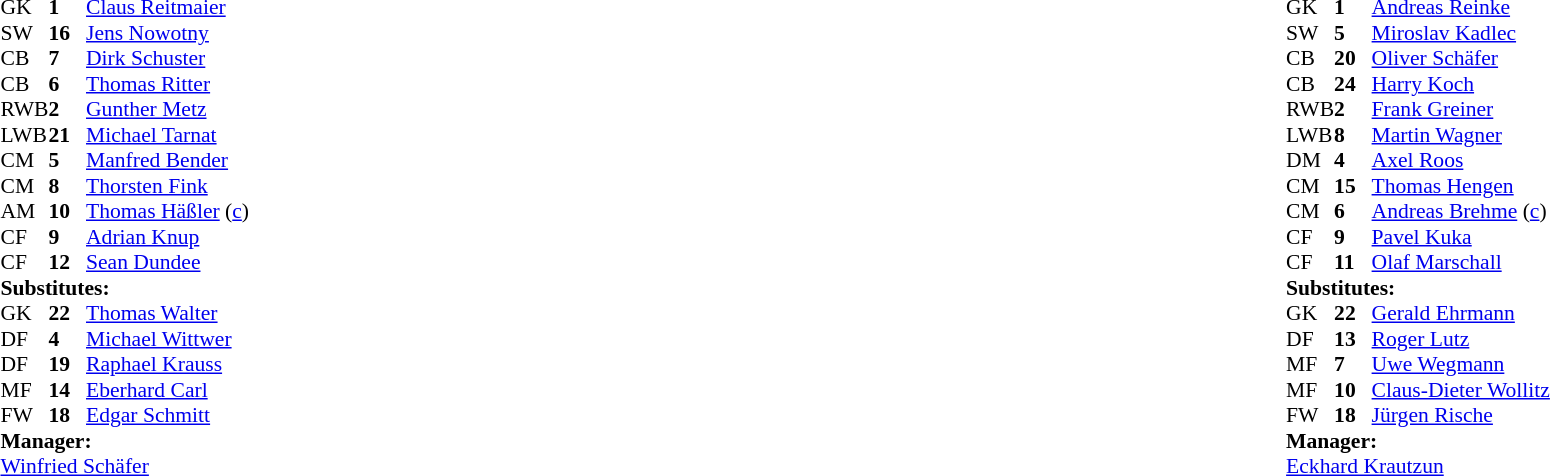<table width="100%">
<tr>
<td valign="top" width="40%"><br><table style="font-size:90%" cellspacing="0" cellpadding="0">
<tr>
<th width=25></th>
<th width=25></th>
</tr>
<tr>
<td>GK</td>
<td><strong>1</strong></td>
<td> <a href='#'>Claus Reitmaier</a></td>
</tr>
<tr>
<td>SW</td>
<td><strong>16</strong></td>
<td> <a href='#'>Jens Nowotny</a></td>
</tr>
<tr>
<td>CB</td>
<td><strong>7</strong></td>
<td> <a href='#'>Dirk Schuster</a></td>
</tr>
<tr>
<td>CB</td>
<td><strong>6</strong></td>
<td> <a href='#'>Thomas Ritter</a></td>
<td></td>
<td></td>
</tr>
<tr>
<td>RWB</td>
<td><strong>2</strong></td>
<td> <a href='#'>Gunther Metz</a></td>
<td></td>
<td></td>
</tr>
<tr>
<td>LWB</td>
<td><strong>21</strong></td>
<td> <a href='#'>Michael Tarnat</a></td>
<td></td>
</tr>
<tr>
<td>CM</td>
<td><strong>5</strong></td>
<td> <a href='#'>Manfred Bender</a></td>
</tr>
<tr>
<td>CM</td>
<td><strong>8</strong></td>
<td> <a href='#'>Thorsten Fink</a></td>
</tr>
<tr>
<td>AM</td>
<td><strong>10</strong></td>
<td> <a href='#'>Thomas Häßler</a> (<a href='#'>c</a>)</td>
</tr>
<tr>
<td>CF</td>
<td><strong>9</strong></td>
<td> <a href='#'>Adrian Knup</a></td>
</tr>
<tr>
<td>CF</td>
<td><strong>12</strong></td>
<td> <a href='#'>Sean Dundee</a></td>
</tr>
<tr>
<td colspan=3><strong>Substitutes:</strong></td>
</tr>
<tr>
<td>GK</td>
<td><strong>22</strong></td>
<td> <a href='#'>Thomas Walter</a></td>
</tr>
<tr>
<td>DF</td>
<td><strong>4</strong></td>
<td> <a href='#'>Michael Wittwer</a></td>
</tr>
<tr>
<td>DF</td>
<td><strong>19</strong></td>
<td> <a href='#'>Raphael Krauss</a></td>
</tr>
<tr>
<td>MF</td>
<td><strong>14</strong></td>
<td> <a href='#'>Eberhard Carl</a></td>
<td></td>
<td></td>
</tr>
<tr>
<td>FW</td>
<td><strong>18</strong></td>
<td> <a href='#'>Edgar Schmitt</a></td>
<td></td>
<td></td>
</tr>
<tr>
<td colspan=3><strong>Manager:</strong></td>
</tr>
<tr>
<td colspan=3> <a href='#'>Winfried Schäfer</a></td>
</tr>
</table>
</td>
<td valign="top"></td>
<td valign="top" width="50%"><br><table style="font-size:90%; margin:auto" cellspacing="0" cellpadding="0">
<tr>
<th width=25></th>
<th width=25></th>
</tr>
<tr>
<td>GK</td>
<td><strong>1</strong></td>
<td> <a href='#'>Andreas Reinke</a></td>
</tr>
<tr>
<td>SW</td>
<td><strong>5</strong></td>
<td> <a href='#'>Miroslav Kadlec</a></td>
</tr>
<tr>
<td>CB</td>
<td><strong>20</strong></td>
<td> <a href='#'>Oliver Schäfer</a></td>
</tr>
<tr>
<td>CB</td>
<td><strong>24</strong></td>
<td> <a href='#'>Harry Koch</a></td>
</tr>
<tr>
<td>RWB</td>
<td><strong>2</strong></td>
<td> <a href='#'>Frank Greiner</a></td>
</tr>
<tr>
<td>LWB</td>
<td><strong>8</strong></td>
<td> <a href='#'>Martin Wagner</a></td>
<td></td>
</tr>
<tr>
<td>DM</td>
<td><strong>4</strong></td>
<td> <a href='#'>Axel Roos</a></td>
<td></td>
<td></td>
</tr>
<tr>
<td>CM</td>
<td><strong>15</strong></td>
<td> <a href='#'>Thomas Hengen</a></td>
</tr>
<tr>
<td>CM</td>
<td><strong>6</strong></td>
<td> <a href='#'>Andreas Brehme</a> (<a href='#'>c</a>)</td>
<td></td>
</tr>
<tr>
<td>CF</td>
<td><strong>9</strong></td>
<td> <a href='#'>Pavel Kuka</a></td>
<td></td>
<td></td>
</tr>
<tr>
<td>CF</td>
<td><strong>11</strong></td>
<td> <a href='#'>Olaf Marschall</a></td>
<td></td>
<td></td>
</tr>
<tr>
<td colspan=3><strong>Substitutes:</strong></td>
</tr>
<tr>
<td>GK</td>
<td><strong>22</strong></td>
<td> <a href='#'>Gerald Ehrmann</a></td>
</tr>
<tr>
<td>DF</td>
<td><strong>13</strong></td>
<td> <a href='#'>Roger Lutz</a></td>
<td></td>
<td></td>
</tr>
<tr>
<td>MF</td>
<td><strong>7</strong></td>
<td> <a href='#'>Uwe Wegmann</a></td>
<td></td>
<td></td>
</tr>
<tr>
<td>MF</td>
<td><strong>10</strong></td>
<td> <a href='#'>Claus-Dieter Wollitz</a></td>
<td></td>
<td></td>
</tr>
<tr>
<td>FW</td>
<td><strong>18</strong></td>
<td> <a href='#'>Jürgen Rische</a></td>
</tr>
<tr>
<td colspan=3><strong>Manager:</strong></td>
</tr>
<tr>
<td colspan=3> <a href='#'>Eckhard Krautzun</a></td>
</tr>
</table>
</td>
</tr>
</table>
